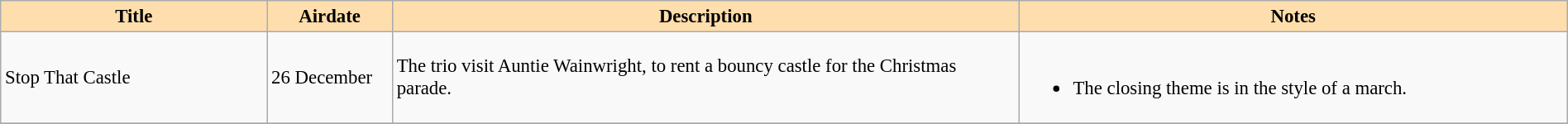<table class="wikitable" width=100% border=1 style="font-size: 95%">
<tr>
<th style="background:#ffdead" width=17%>Title</th>
<th style="background:#ffdead" width=8%>Airdate</th>
<th style="background:#ffdead" width=40%>Description</th>
<th style="background:#ffdead" width=35%>Notes</th>
</tr>
<tr>
<td>Stop That Castle</td>
<td>26 December</td>
<td>The trio visit Auntie Wainwright, to rent a bouncy castle for the Christmas parade.</td>
<td><br><ul><li>The closing theme is in the style of a march.</li></ul></td>
</tr>
<tr>
</tr>
</table>
